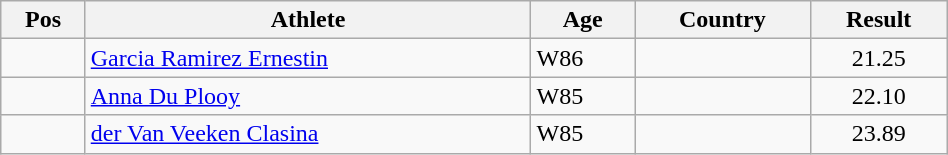<table class="wikitable"  style="text-align:center; width:50%;">
<tr>
<th>Pos</th>
<th>Athlete</th>
<th>Age</th>
<th>Country</th>
<th>Result</th>
</tr>
<tr>
<td align=center></td>
<td align=left><a href='#'>Garcia Ramirez Ernestin</a></td>
<td align=left>W86</td>
<td align=left></td>
<td>21.25</td>
</tr>
<tr>
<td align=center></td>
<td align=left><a href='#'>Anna Du Plooy</a></td>
<td align=left>W85</td>
<td align=left></td>
<td>22.10</td>
</tr>
<tr>
<td align=center></td>
<td align=left><a href='#'>der Van Veeken Clasina</a></td>
<td align=left>W85</td>
<td align=left></td>
<td>23.89</td>
</tr>
</table>
